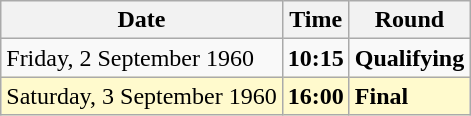<table class="wikitable">
<tr>
<th>Date</th>
<th>Time</th>
<th>Round</th>
</tr>
<tr>
<td>Friday, 2 September 1960</td>
<td><strong>10:15</strong></td>
<td><strong>Qualifying</strong></td>
</tr>
<tr style=background:lemonchiffon>
<td>Saturday, 3 September 1960</td>
<td><strong>16:00</strong></td>
<td><strong>Final</strong></td>
</tr>
</table>
